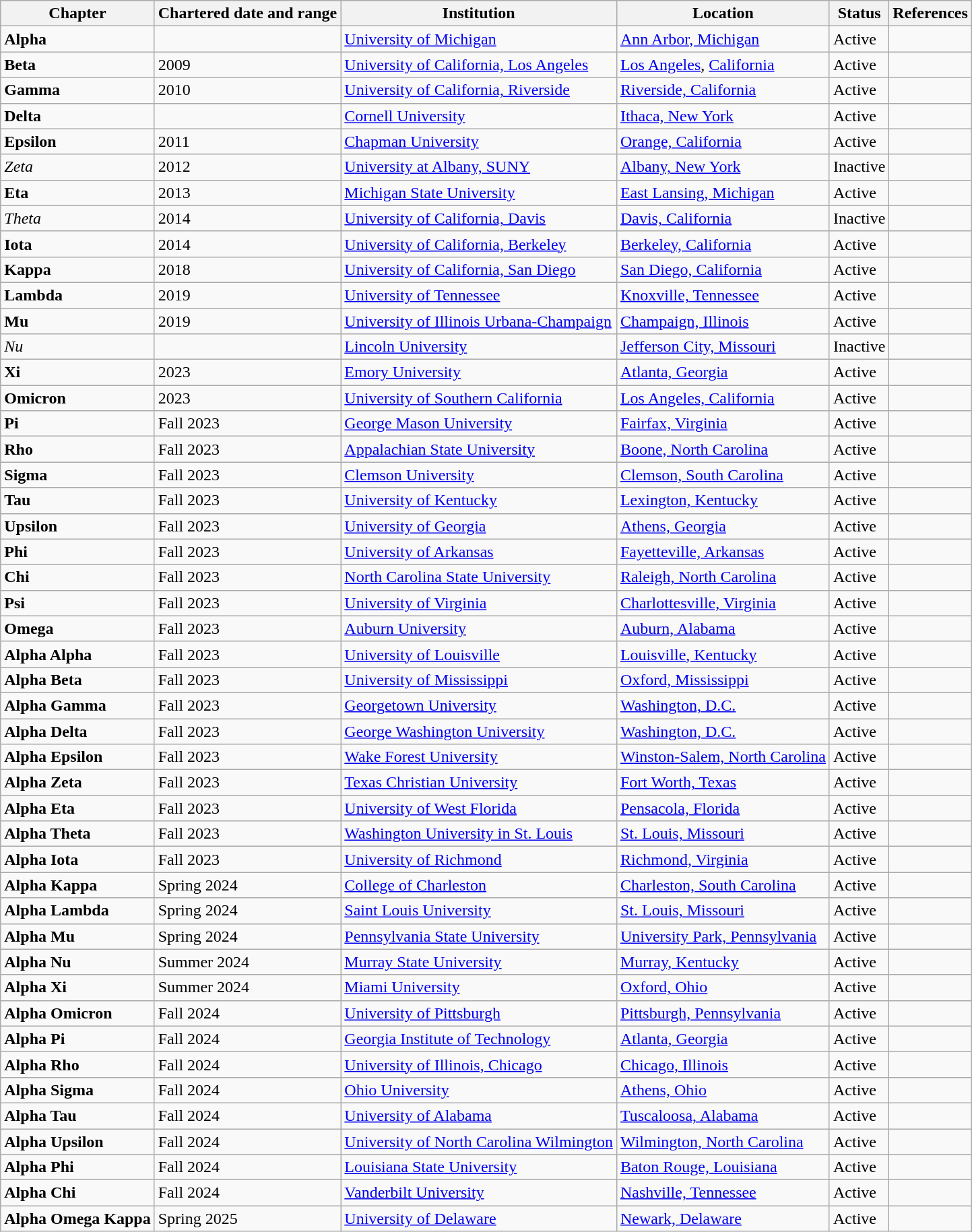<table class="wikitable sortable">
<tr>
<th>Chapter</th>
<th>Chartered date and range</th>
<th>Institution</th>
<th>Location</th>
<th>Status</th>
<th>References</th>
</tr>
<tr>
<td><strong>Alpha</strong></td>
<td></td>
<td><a href='#'>University of Michigan</a></td>
<td><a href='#'>Ann Arbor, Michigan</a></td>
<td>Active</td>
<td></td>
</tr>
<tr>
<td><strong>Beta</strong></td>
<td>2009</td>
<td><a href='#'>University of California, Los Angeles</a></td>
<td><a href='#'>Los Angeles</a>, <a href='#'>California</a></td>
<td>Active</td>
<td></td>
</tr>
<tr>
<td><strong>Gamma</strong></td>
<td>2010</td>
<td><a href='#'>University of California, Riverside</a></td>
<td><a href='#'>Riverside, California</a></td>
<td>Active</td>
<td></td>
</tr>
<tr>
<td><strong>Delta</strong></td>
<td></td>
<td><a href='#'>Cornell University</a></td>
<td><a href='#'>Ithaca, New York</a></td>
<td>Active</td>
<td></td>
</tr>
<tr>
<td><strong>Epsilon</strong></td>
<td>2011</td>
<td><a href='#'>Chapman University</a></td>
<td><a href='#'>Orange, California</a></td>
<td>Active</td>
<td></td>
</tr>
<tr>
<td><em>Zeta</em></td>
<td>2012</td>
<td><a href='#'>University at Albany, SUNY</a></td>
<td><a href='#'>Albany, New York</a></td>
<td>Inactive</td>
<td></td>
</tr>
<tr>
<td><strong>Eta</strong></td>
<td>2013</td>
<td><a href='#'>Michigan State University</a></td>
<td><a href='#'>East Lansing, Michigan</a></td>
<td>Active</td>
<td></td>
</tr>
<tr>
<td><em>Theta</em></td>
<td>2014</td>
<td><a href='#'>University of California, Davis</a></td>
<td><a href='#'>Davis, California</a></td>
<td>Inactive</td>
<td></td>
</tr>
<tr>
<td><strong>Iota</strong></td>
<td>2014</td>
<td><a href='#'>University of California, Berkeley</a></td>
<td><a href='#'>Berkeley, California</a></td>
<td>Active</td>
<td><strong></strong></td>
</tr>
<tr>
<td><strong>Kappa</strong></td>
<td>2018</td>
<td><a href='#'>University of California, San Diego</a></td>
<td><a href='#'>San Diego, California</a></td>
<td>Active</td>
<td></td>
</tr>
<tr>
<td><strong>Lambda</strong></td>
<td>2019</td>
<td><a href='#'>University of Tennessee</a></td>
<td><a href='#'>Knoxville, Tennessee</a></td>
<td>Active</td>
<td></td>
</tr>
<tr>
<td><strong>Mu</strong></td>
<td>2019</td>
<td><a href='#'>University of Illinois Urbana-Champaign</a></td>
<td><a href='#'>Champaign, Illinois</a></td>
<td>Active</td>
<td></td>
</tr>
<tr>
<td><em>Nu</em></td>
<td></td>
<td><a href='#'>Lincoln University</a></td>
<td><a href='#'>Jefferson City, Missouri</a></td>
<td>Inactive</td>
<td></td>
</tr>
<tr>
<td><strong>Xi</strong></td>
<td>2023</td>
<td><a href='#'>Emory University</a></td>
<td><a href='#'>Atlanta, Georgia</a></td>
<td>Active</td>
<td></td>
</tr>
<tr>
<td><strong>Omicron</strong></td>
<td>2023</td>
<td><a href='#'>University of Southern California</a></td>
<td><a href='#'>Los Angeles, California</a></td>
<td>Active</td>
<td></td>
</tr>
<tr>
<td><strong>Pi</strong></td>
<td>Fall 2023</td>
<td><a href='#'>George Mason University</a></td>
<td><a href='#'>Fairfax, Virginia</a></td>
<td>Active</td>
<td></td>
</tr>
<tr>
<td><strong>Rho</strong></td>
<td>Fall 2023</td>
<td><a href='#'>Appalachian State University</a></td>
<td><a href='#'>Boone, North Carolina</a></td>
<td>Active</td>
<td></td>
</tr>
<tr>
<td><strong>Sigma</strong></td>
<td>Fall 2023</td>
<td><a href='#'>Clemson University</a></td>
<td><a href='#'>Clemson, South Carolina</a></td>
<td>Active</td>
<td></td>
</tr>
<tr>
<td><strong>Tau</strong></td>
<td>Fall 2023</td>
<td><a href='#'>University of Kentucky</a></td>
<td><a href='#'>Lexington, Kentucky</a></td>
<td>Active</td>
<td></td>
</tr>
<tr>
<td><strong>Upsilon</strong></td>
<td>Fall 2023</td>
<td><a href='#'>University of Georgia</a></td>
<td><a href='#'>Athens, Georgia</a></td>
<td>Active</td>
<td></td>
</tr>
<tr>
<td><strong>Phi</strong></td>
<td>Fall 2023</td>
<td><a href='#'>University of Arkansas</a></td>
<td><a href='#'>Fayetteville, Arkansas</a></td>
<td>Active</td>
<td></td>
</tr>
<tr>
<td><strong>Chi</strong></td>
<td>Fall 2023</td>
<td><a href='#'>North Carolina State University</a></td>
<td><a href='#'>Raleigh, North Carolina</a></td>
<td>Active</td>
<td></td>
</tr>
<tr>
<td><strong>Psi</strong></td>
<td>Fall 2023</td>
<td><a href='#'>University of Virginia</a></td>
<td><a href='#'>Charlottesville, Virginia</a></td>
<td>Active</td>
<td></td>
</tr>
<tr>
<td><strong>Omega</strong></td>
<td>Fall 2023</td>
<td><a href='#'>Auburn University</a></td>
<td><a href='#'>Auburn, Alabama</a></td>
<td>Active</td>
<td></td>
</tr>
<tr>
<td><strong>Alpha Alpha</strong></td>
<td>Fall 2023</td>
<td><a href='#'>University of Louisville</a></td>
<td><a href='#'>Louisville, Kentucky</a></td>
<td>Active</td>
<td></td>
</tr>
<tr>
<td><strong>Alpha Beta</strong></td>
<td>Fall 2023</td>
<td><a href='#'>University of Mississippi</a></td>
<td><a href='#'>Oxford, Mississippi</a></td>
<td>Active</td>
<td></td>
</tr>
<tr>
<td><strong>Alpha Gamma</strong></td>
<td>Fall 2023</td>
<td><a href='#'>Georgetown University</a></td>
<td><a href='#'>Washington, D.C.</a></td>
<td>Active</td>
<td></td>
</tr>
<tr>
<td><strong>Alpha Delta</strong></td>
<td>Fall 2023</td>
<td><a href='#'>George Washington University</a></td>
<td><a href='#'>Washington, D.C.</a></td>
<td>Active</td>
<td></td>
</tr>
<tr>
<td><strong>Alpha Epsilon</strong></td>
<td>Fall 2023</td>
<td><a href='#'>Wake Forest University</a></td>
<td><a href='#'>Winston-Salem, North Carolina</a></td>
<td>Active</td>
<td></td>
</tr>
<tr>
<td><strong>Alpha Zeta</strong></td>
<td>Fall 2023</td>
<td><a href='#'>Texas Christian University</a></td>
<td><a href='#'>Fort Worth, Texas</a></td>
<td>Active</td>
<td></td>
</tr>
<tr>
<td><strong>Alpha Eta</strong></td>
<td>Fall 2023</td>
<td><a href='#'>University of West Florida</a></td>
<td><a href='#'>Pensacola, Florida</a></td>
<td>Active</td>
<td></td>
</tr>
<tr>
<td><strong>Alpha Theta</strong></td>
<td>Fall 2023</td>
<td><a href='#'>Washington University in St. Louis</a></td>
<td><a href='#'>St. Louis, Missouri</a></td>
<td>Active</td>
<td></td>
</tr>
<tr>
<td><strong>Alpha Iota</strong></td>
<td>Fall 2023</td>
<td><a href='#'>University of Richmond</a></td>
<td><a href='#'>Richmond, Virginia</a></td>
<td>Active</td>
<td></td>
</tr>
<tr>
<td><strong>Alpha Kappa</strong></td>
<td>Spring 2024</td>
<td><a href='#'>College of Charleston</a></td>
<td><a href='#'>Charleston, South Carolina</a></td>
<td>Active</td>
<td></td>
</tr>
<tr>
<td><strong>Alpha Lambda</strong></td>
<td>Spring 2024</td>
<td><a href='#'>Saint Louis University</a></td>
<td><a href='#'>St. Louis, Missouri</a></td>
<td>Active</td>
<td></td>
</tr>
<tr>
<td><strong>Alpha Mu</strong></td>
<td>Spring 2024</td>
<td><a href='#'>Pennsylvania State University</a></td>
<td><a href='#'>University Park, Pennsylvania</a></td>
<td>Active</td>
<td></td>
</tr>
<tr>
<td><strong>Alpha Nu</strong></td>
<td>Summer 2024</td>
<td><a href='#'>Murray State University</a></td>
<td><a href='#'>Murray, Kentucky</a></td>
<td>Active</td>
<td></td>
</tr>
<tr>
<td><strong>Alpha Xi</strong></td>
<td>Summer 2024</td>
<td><a href='#'>Miami University</a></td>
<td><a href='#'>Oxford, Ohio</a></td>
<td>Active</td>
<td></td>
</tr>
<tr>
<td><strong>Alpha Omicron</strong></td>
<td>Fall 2024</td>
<td><a href='#'>University of Pittsburgh</a></td>
<td><a href='#'>Pittsburgh, Pennsylvania</a></td>
<td>Active</td>
<td></td>
</tr>
<tr>
<td><strong>Alpha Pi</strong></td>
<td>Fall 2024</td>
<td><a href='#'>Georgia Institute of Technology</a></td>
<td><a href='#'>Atlanta, Georgia</a></td>
<td>Active</td>
<td></td>
</tr>
<tr>
<td><strong>Alpha Rho</strong></td>
<td>Fall 2024</td>
<td><a href='#'>University of Illinois, Chicago</a></td>
<td><a href='#'>Chicago, Illinois</a></td>
<td>Active</td>
<td></td>
</tr>
<tr>
<td><strong>Alpha Sigma</strong></td>
<td>Fall 2024</td>
<td><a href='#'>Ohio University</a></td>
<td><a href='#'>Athens, Ohio</a></td>
<td>Active</td>
<td></td>
</tr>
<tr>
<td><strong>Alpha Tau</strong></td>
<td>Fall 2024</td>
<td><a href='#'>University of Alabama</a></td>
<td><a href='#'>Tuscaloosa, Alabama</a></td>
<td>Active</td>
<td></td>
</tr>
<tr>
<td><strong>Alpha Upsilon</strong></td>
<td>Fall 2024</td>
<td><a href='#'>University of North Carolina Wilmington</a></td>
<td><a href='#'>Wilmington, North Carolina</a></td>
<td>Active</td>
<td></td>
</tr>
<tr>
<td><strong>Alpha Phi</strong></td>
<td>Fall 2024</td>
<td><a href='#'>Louisiana State University</a></td>
<td><a href='#'>Baton Rouge, Louisiana</a></td>
<td>Active</td>
<td></td>
</tr>
<tr>
<td><strong>Alpha Chi</strong></td>
<td>Fall 2024</td>
<td><a href='#'>Vanderbilt University</a></td>
<td><a href='#'>Nashville, Tennessee</a></td>
<td>Active</td>
<td></td>
</tr>
<tr>
<td><strong>Alpha Omega Kappa</strong></td>
<td>Spring 2025</td>
<td><a href='#'>University of Delaware</a></td>
<td><a href='#'>Newark, Delaware</a></td>
<td>Active</td>
<td></td>
</tr>
</table>
